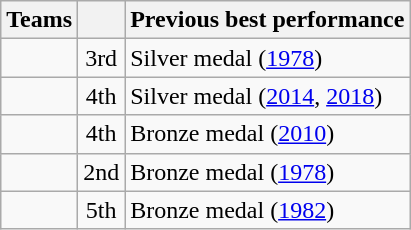<table class="wikitable">
<tr>
<th>Teams</th>
<th></th>
<th>Previous best performance</th>
</tr>
<tr>
<td></td>
<td align=center>3rd</td>
<td>Silver medal (<a href='#'>1978</a>)</td>
</tr>
<tr>
<td></td>
<td align=center>4th</td>
<td>Silver medal (<a href='#'>2014</a>, <a href='#'>2018</a>)</td>
</tr>
<tr>
<td></td>
<td align=center>4th</td>
<td>Bronze medal (<a href='#'>2010</a>)</td>
</tr>
<tr>
<td></td>
<td align=center>2nd</td>
<td>Bronze medal (<a href='#'>1978</a>)</td>
</tr>
<tr>
<td></td>
<td align=center>5th</td>
<td>Bronze medal (<a href='#'>1982</a>)</td>
</tr>
</table>
